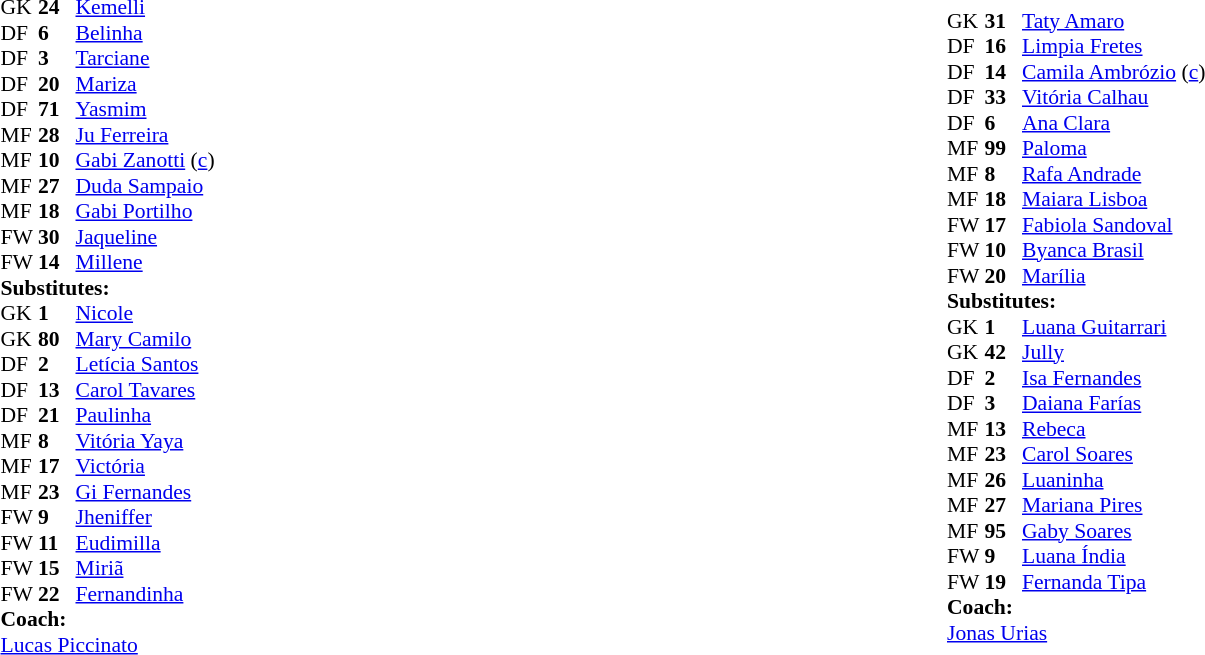<table width="100%">
<tr>
<td vstyle="text-align:top" width="40%"><br><table style="font-size:90%" cellspacing="0" cellpadding="0">
<tr>
<th width=25></th>
<th width=25></th>
</tr>
<tr>
<td>GK</td>
<td><strong>24</strong></td>
<td> <a href='#'>Kemelli</a></td>
</tr>
<tr>
<td>DF</td>
<td><strong>6</strong></td>
<td> <a href='#'>Belinha</a></td>
<td></td>
</tr>
<tr>
<td>DF</td>
<td><strong>3</strong></td>
<td> <a href='#'>Tarciane</a></td>
</tr>
<tr>
<td>DF</td>
<td><strong>20</strong></td>
<td> <a href='#'>Mariza</a></td>
</tr>
<tr>
<td>DF</td>
<td><strong>71</strong></td>
<td> <a href='#'>Yasmim</a></td>
</tr>
<tr>
<td>MF</td>
<td><strong>28</strong></td>
<td> <a href='#'>Ju Ferreira</a></td>
<td></td>
<td></td>
</tr>
<tr>
<td>MF</td>
<td><strong>10</strong></td>
<td> <a href='#'>Gabi Zanotti</a> (<a href='#'>c</a>)</td>
<td></td>
<td></td>
</tr>
<tr>
<td>MF</td>
<td><strong>27</strong></td>
<td> <a href='#'>Duda Sampaio</a></td>
</tr>
<tr>
<td>MF</td>
<td><strong>18</strong></td>
<td> <a href='#'>Gabi Portilho</a></td>
<td></td>
<td></td>
</tr>
<tr>
<td>FW</td>
<td><strong>30</strong></td>
<td> <a href='#'>Jaqueline</a></td>
<td></td>
<td></td>
</tr>
<tr>
<td>FW</td>
<td><strong>14</strong></td>
<td> <a href='#'>Millene</a></td>
<td></td>
<td></td>
</tr>
<tr>
<td colspan=3><strong>Substitutes:</strong></td>
</tr>
<tr>
<td>GK</td>
<td><strong>1</strong></td>
<td> <a href='#'>Nicole</a></td>
</tr>
<tr>
<td>GK</td>
<td><strong>80</strong></td>
<td> <a href='#'>Mary Camilo</a></td>
</tr>
<tr>
<td>DF</td>
<td><strong>2</strong></td>
<td> <a href='#'>Letícia Santos</a></td>
</tr>
<tr>
<td>DF</td>
<td><strong>13</strong></td>
<td> <a href='#'>Carol Tavares</a></td>
</tr>
<tr>
<td>DF</td>
<td><strong>21</strong></td>
<td> <a href='#'>Paulinha</a></td>
</tr>
<tr>
<td>MF</td>
<td><strong>8</strong></td>
<td> <a href='#'>Vitória Yaya</a></td>
<td></td>
<td></td>
</tr>
<tr>
<td>MF</td>
<td><strong>17</strong></td>
<td> <a href='#'>Victória</a></td>
<td></td>
<td></td>
</tr>
<tr>
<td>MF</td>
<td><strong>23</strong></td>
<td> <a href='#'>Gi Fernandes</a></td>
</tr>
<tr>
<td>FW</td>
<td><strong>9</strong></td>
<td> <a href='#'>Jheniffer</a></td>
<td></td>
<td></td>
</tr>
<tr>
<td>FW</td>
<td><strong>11</strong></td>
<td> <a href='#'>Eudimilla</a></td>
<td></td>
<td></td>
</tr>
<tr>
<td>FW</td>
<td><strong>15</strong></td>
<td> <a href='#'>Miriã</a></td>
</tr>
<tr>
<td>FW</td>
<td><strong>22</strong></td>
<td> <a href='#'>Fernandinha</a></td>
<td></td>
<td></td>
</tr>
<tr>
<td colspan=3><strong>Coach:</strong></td>
</tr>
<tr>
<td colspan=4> <a href='#'>Lucas Piccinato</a></td>
</tr>
</table>
</td>
<td vstyle="text-align:top" width="40%"><br><table style="font-size:90%" cellspacing="0" cellpadding="0">
<tr>
<th width=25></th>
<th width=25></th>
</tr>
<tr>
<td>GK</td>
<td><strong>31</strong></td>
<td> <a href='#'>Taty Amaro</a></td>
</tr>
<tr>
<td>DF</td>
<td><strong>16</strong></td>
<td> <a href='#'>Limpia Fretes</a></td>
</tr>
<tr>
<td>DF</td>
<td><strong>14</strong></td>
<td> <a href='#'>Camila Ambrózio</a> (<a href='#'>c</a>)</td>
</tr>
<tr>
<td>DF</td>
<td><strong>33</strong></td>
<td> <a href='#'>Vitória Calhau</a></td>
</tr>
<tr>
<td>DF</td>
<td><strong>6</strong></td>
<td> <a href='#'>Ana Clara</a></td>
<td></td>
<td></td>
</tr>
<tr>
<td>MF</td>
<td><strong>99</strong></td>
<td> <a href='#'>Paloma</a></td>
<td></td>
<td></td>
</tr>
<tr>
<td>MF</td>
<td><strong>8</strong></td>
<td> <a href='#'>Rafa Andrade</a></td>
<td></td>
<td></td>
</tr>
<tr>
<td>MF</td>
<td><strong>18</strong></td>
<td> <a href='#'>Maiara Lisboa</a></td>
<td></td>
<td></td>
</tr>
<tr>
<td>FW</td>
<td><strong>17</strong></td>
<td> <a href='#'>Fabiola Sandoval</a></td>
<td></td>
<td></td>
</tr>
<tr>
<td>FW</td>
<td><strong>10</strong></td>
<td> <a href='#'>Byanca Brasil</a></td>
</tr>
<tr>
<td>FW</td>
<td><strong>20</strong></td>
<td> <a href='#'>Marília</a></td>
</tr>
<tr>
<td colspan=3><strong>Substitutes:</strong></td>
</tr>
<tr>
<td>GK</td>
<td><strong>1</strong></td>
<td> <a href='#'>Luana Guitarrari</a></td>
</tr>
<tr>
<td>GK</td>
<td><strong>42</strong></td>
<td> <a href='#'>Jully</a></td>
</tr>
<tr>
<td>DF</td>
<td><strong>2</strong></td>
<td> <a href='#'>Isa Fernandes</a></td>
<td></td>
<td></td>
</tr>
<tr>
<td>DF</td>
<td><strong>3</strong></td>
<td> <a href='#'>Daiana Farías</a></td>
</tr>
<tr>
<td>MF</td>
<td><strong>13</strong></td>
<td> <a href='#'>Rebeca</a></td>
<td></td>
<td></td>
</tr>
<tr>
<td>MF</td>
<td><strong>23</strong></td>
<td> <a href='#'>Carol Soares</a></td>
</tr>
<tr>
<td>MF</td>
<td><strong>26</strong></td>
<td> <a href='#'>Luaninha</a></td>
</tr>
<tr>
<td>MF</td>
<td><strong>27</strong></td>
<td> <a href='#'>Mariana Pires</a></td>
<td></td>
<td></td>
</tr>
<tr>
<td>MF</td>
<td><strong>95</strong></td>
<td> <a href='#'>Gaby Soares</a></td>
<td></td>
<td></td>
</tr>
<tr>
<td>FW</td>
<td><strong>9</strong></td>
<td> <a href='#'>Luana Índia</a></td>
</tr>
<tr>
<td>FW</td>
<td><strong>19</strong></td>
<td> <a href='#'>Fernanda Tipa</a></td>
<td></td>
<td></td>
</tr>
<tr>
<td></td>
</tr>
<tr>
<td colspan=3><strong>Coach:</strong></td>
</tr>
<tr>
<td colspan=4> <a href='#'>Jonas Urias</a></td>
</tr>
</table>
</td>
</tr>
</table>
